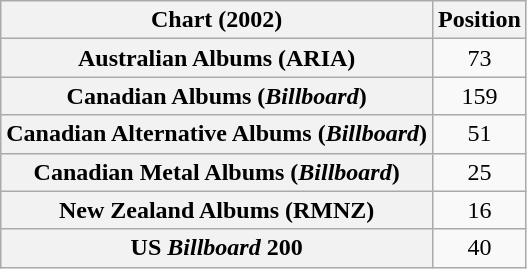<table class="wikitable sortable plainrowheaders" style="text-align:center">
<tr>
<th scope="col">Chart (2002)</th>
<th scope="col">Position</th>
</tr>
<tr>
<th scope="row">Australian Albums (ARIA)</th>
<td>73</td>
</tr>
<tr>
<th scope="row">Canadian Albums (<em>Billboard</em>)</th>
<td>159</td>
</tr>
<tr>
<th scope="row">Canadian Alternative Albums (<em>Billboard</em>)</th>
<td>51</td>
</tr>
<tr>
<th scope="row">Canadian Metal Albums (<em>Billboard</em>)</th>
<td>25</td>
</tr>
<tr>
<th scope="row">New Zealand Albums (RMNZ)</th>
<td>16</td>
</tr>
<tr>
<th scope="row">US <em>Billboard</em> 200</th>
<td>40</td>
</tr>
</table>
